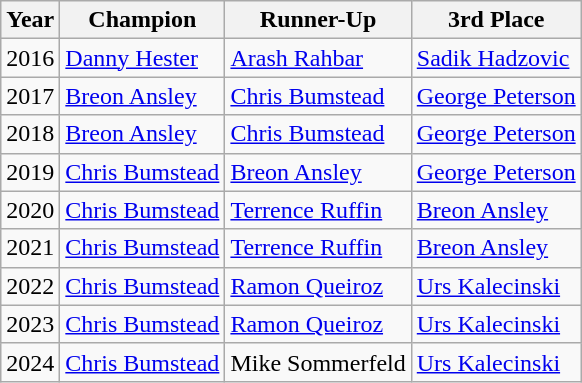<table class="wikitable sortable">
<tr>
<th>Year</th>
<th>Champion</th>
<th>Runner-Up</th>
<th>3rd Place</th>
</tr>
<tr>
<td>2016</td>
<td> <a href='#'>Danny Hester</a></td>
<td> <a href='#'>Arash Rahbar</a></td>
<td> <a href='#'>Sadik Hadzovic</a></td>
</tr>
<tr>
<td>2017</td>
<td> <a href='#'>Breon Ansley</a></td>
<td> <a href='#'>Chris Bumstead</a></td>
<td> <a href='#'>George Peterson</a></td>
</tr>
<tr>
<td>2018</td>
<td> <a href='#'>Breon Ansley</a></td>
<td> <a href='#'>Chris Bumstead</a></td>
<td> <a href='#'>George Peterson</a></td>
</tr>
<tr>
<td>2019</td>
<td> <a href='#'>Chris Bumstead</a></td>
<td> <a href='#'>Breon Ansley</a></td>
<td> <a href='#'>George Peterson</a></td>
</tr>
<tr>
<td>2020</td>
<td> <a href='#'>Chris Bumstead</a></td>
<td> <a href='#'>Terrence Ruffin</a></td>
<td> <a href='#'>Breon Ansley</a></td>
</tr>
<tr>
<td>2021</td>
<td> <a href='#'>Chris Bumstead</a></td>
<td> <a href='#'>Terrence Ruffin</a></td>
<td> <a href='#'>Breon Ansley</a></td>
</tr>
<tr>
<td>2022</td>
<td>  <a href='#'>Chris Bumstead</a></td>
<td> <a href='#'>Ramon Queiroz</a></td>
<td> <a href='#'>Urs Kalecinski</a></td>
</tr>
<tr>
<td>2023</td>
<td> <a href='#'>Chris Bumstead</a></td>
<td> <a href='#'>Ramon Queiroz</a></td>
<td> <a href='#'>Urs Kalecinski</a></td>
</tr>
<tr>
<td>2024</td>
<td> <a href='#'>Chris Bumstead</a></td>
<td> Mike Sommerfeld</td>
<td> <a href='#'>Urs Kalecinski</a></td>
</tr>
</table>
